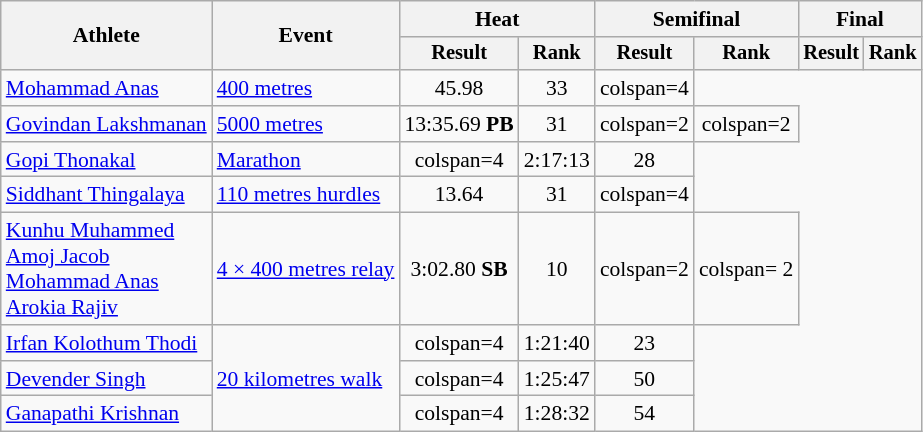<table class="wikitable" style="font-size:90%">
<tr>
<th rowspan="2">Athlete</th>
<th rowspan="2">Event</th>
<th colspan="2">Heat</th>
<th colspan="2">Semifinal</th>
<th colspan="2">Final</th>
</tr>
<tr style="font-size:95%">
<th>Result</th>
<th>Rank</th>
<th>Result</th>
<th>Rank</th>
<th>Result</th>
<th>Rank</th>
</tr>
<tr style=text-align:center>
<td style=text-align:left><a href='#'>Mohammad Anas</a></td>
<td style=text-align:left><a href='#'>400 metres</a></td>
<td>45.98</td>
<td>33</td>
<td>colspan=4 </td>
</tr>
<tr style=text-align:center>
<td style=text-align:left><a href='#'>Govindan Lakshmanan</a></td>
<td style=text-align:left><a href='#'>5000 metres</a></td>
<td>13:35.69 <strong>PB</strong></td>
<td>31</td>
<td>colspan=2 </td>
<td>colspan=2 </td>
</tr>
<tr style=text-align:center>
<td style=text-align:left><a href='#'>Gopi Thonakal</a></td>
<td style=text-align:left><a href='#'>Marathon</a></td>
<td>colspan=4</td>
<td>2:17:13</td>
<td>28</td>
</tr>
<tr style=text-align:center>
<td style=text-align:left><a href='#'>Siddhant Thingalaya</a></td>
<td style=text-align:left><a href='#'>110 metres hurdles</a></td>
<td>13.64</td>
<td>31</td>
<td>colspan=4 </td>
</tr>
<tr style=text-align:center>
<td style=text-align:left><a href='#'>Kunhu Muhammed</a><br><a href='#'>Amoj Jacob</a><br><a href='#'>Mohammad Anas</a><br><a href='#'>Arokia Rajiv</a></td>
<td style=text-align:left><a href='#'>4 × 400 metres relay</a></td>
<td>3:02.80 <strong>SB</strong></td>
<td>10</td>
<td>colspan=2 </td>
<td>colspan= 2 </td>
</tr>
<tr style=text-align:center>
<td style=text-align:left><a href='#'>Irfan Kolothum Thodi</a></td>
<td style=text-align:left rowspan=3><a href='#'>20 kilometres walk</a></td>
<td>colspan=4 </td>
<td>1:21:40</td>
<td>23</td>
</tr>
<tr style=text-align:center>
<td style=text-align:left><a href='#'>Devender Singh</a></td>
<td>colspan=4 </td>
<td>1:25:47</td>
<td>50</td>
</tr>
<tr style=text-align:center>
<td style=text-align:left><a href='#'>Ganapathi Krishnan</a></td>
<td>colspan=4 </td>
<td>1:28:32</td>
<td>54</td>
</tr>
</table>
